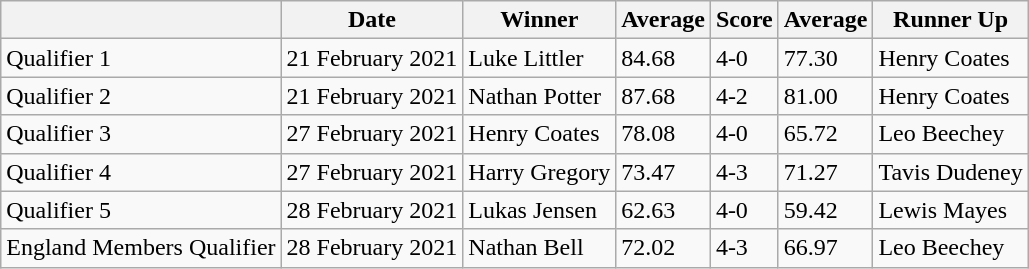<table class="wikitable">
<tr>
<th></th>
<th>Date</th>
<th>Winner</th>
<th>Average</th>
<th>Score</th>
<th>Average</th>
<th>Runner Up</th>
</tr>
<tr>
<td>Qualifier 1</td>
<td>21 February 2021</td>
<td>Luke Littler </td>
<td>84.68</td>
<td>4-0</td>
<td>77.30</td>
<td>Henry Coates </td>
</tr>
<tr>
<td>Qualifier 2</td>
<td>21 February 2021</td>
<td>Nathan Potter </td>
<td>87.68</td>
<td>4-2</td>
<td>81.00</td>
<td>Henry Coates </td>
</tr>
<tr>
<td>Qualifier 3</td>
<td>27 February 2021</td>
<td>Henry Coates </td>
<td>78.08</td>
<td>4-0</td>
<td>65.72</td>
<td>Leo Beechey </td>
</tr>
<tr>
<td>Qualifier 4</td>
<td>27 February 2021</td>
<td>Harry Gregory  </td>
<td>73.47</td>
<td>4-3</td>
<td>71.27</td>
<td>Tavis Dudeney  </td>
</tr>
<tr>
<td>Qualifier 5</td>
<td>28 February 2021</td>
<td>Lukas Jensen </td>
<td>62.63</td>
<td>4-0</td>
<td>59.42</td>
<td>Lewis Mayes </td>
</tr>
<tr>
<td>England Members Qualifier</td>
<td>28 February 2021</td>
<td>Nathan Bell  </td>
<td>72.02</td>
<td>4-3</td>
<td>66.97</td>
<td>Leo Beechey  </td>
</tr>
</table>
